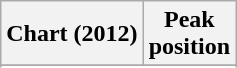<table class="wikitable sortable">
<tr>
<th>Chart (2012)</th>
<th>Peak<br>position</th>
</tr>
<tr>
</tr>
<tr>
</tr>
</table>
